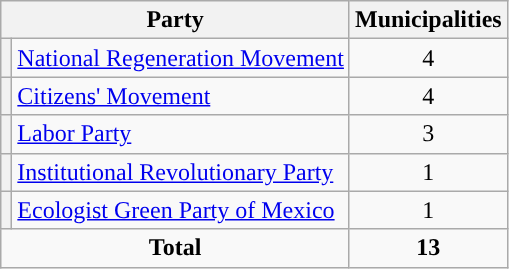<table class="wikitable" style="text-align:center;">
<tr>
<th colspan="2">Party</th>
<th>Municipalities</th>
</tr>
<tr>
<th style="background-color:"></th>
<td style="text-align:left;"><a href='#'>National Regeneration Movement</a></td>
<td>4</td>
</tr>
<tr>
<th style="background-color:"></th>
<td style="text-align:left;"><a href='#'>Citizens' Movement</a></td>
<td>4</td>
</tr>
<tr>
<th style="background-color:"></th>
<td style="text-align:left;"><a href='#'>Labor Party</a></td>
<td>3</td>
</tr>
<tr>
<th style="background-color:"></th>
<td style="text-align:left;"><a href='#'>Institutional Revolutionary Party</a></td>
<td>1</td>
</tr>
<tr>
<th style="background-color:"></th>
<td style="text-align:left;"><a href='#'>Ecologist Green Party of Mexico</a></td>
<td>1</td>
</tr>
<tr>
<td colspan="2"><strong>Total</strong></td>
<td><strong>13</strong></td>
</tr>
</table>
